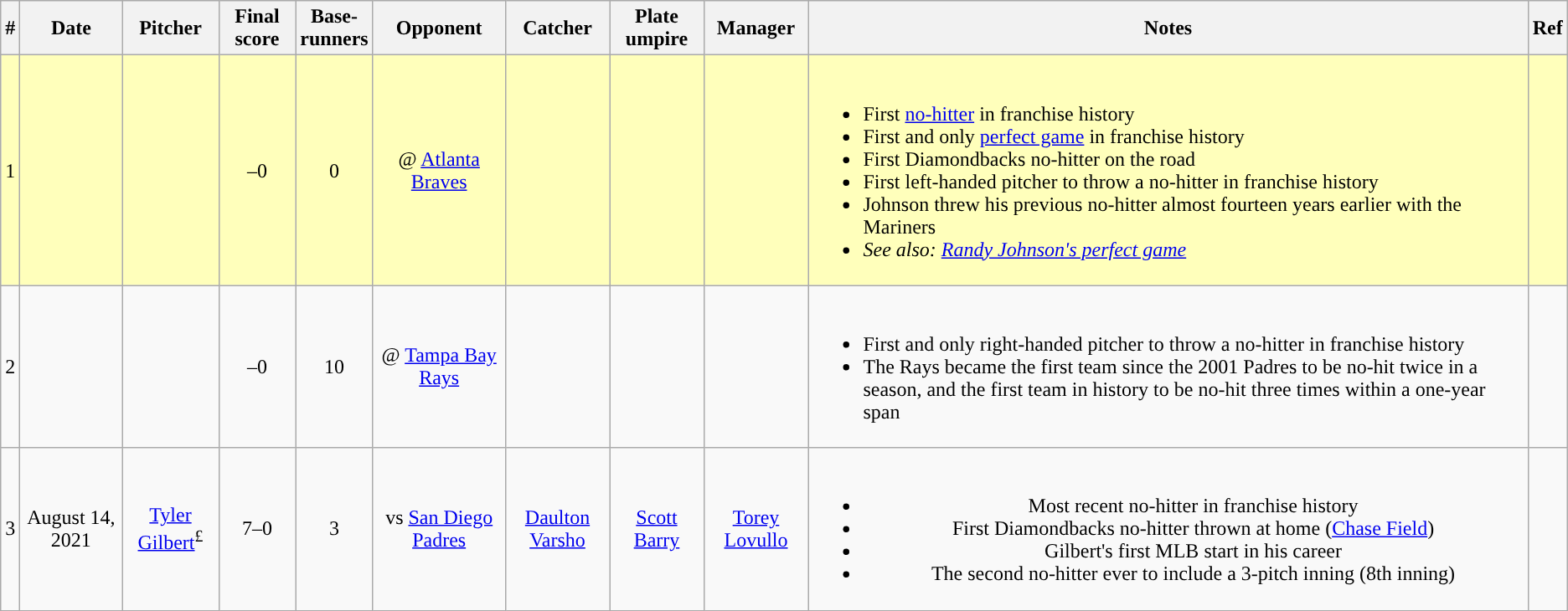<table class="wikitable sortable" style="text-align:center" border="1">
<tr>
<th>#</th>
<th>Date</th>
<th>Pitcher</th>
<th>Final score</th>
<th>Base-<br>runners</th>
<th>Opponent</th>
<th>Catcher</th>
<th>Plate umpire</th>
<th>Manager</th>
<th class="unsortable">Notes</th>
<th class="unsortable">Ref</th>
</tr>
<tr bgcolor="ffffbb">
<td>1</td>
<td></td>
<td></td>
<td>–0</td>
<td>0</td>
<td>@ <a href='#'>Atlanta Braves</a></td>
<td></td>
<td></td>
<td></td>
<td align="left"><br><ul><li>First <a href='#'>no-hitter</a> in franchise history</li><li>First and only <a href='#'>perfect game</a> in franchise history</li><li>First Diamondbacks no-hitter on the road</li><li>First left-handed pitcher to throw a no-hitter in franchise history</li><li>Johnson threw his previous no-hitter almost fourteen years earlier with the Mariners</li><li><em>See also: <a href='#'>Randy Johnson's perfect game</a></em></li></ul></td>
<td></td>
</tr>
<tr>
<td>2</td>
<td></td>
<td></td>
<td>–0</td>
<td>10</td>
<td>@ <a href='#'>Tampa Bay Rays</a></td>
<td></td>
<td></td>
<td></td>
<td align="left"><br><ul><li>First and only right-handed pitcher to throw a no-hitter in franchise history</li><li>The Rays became the first team since the 2001 Padres to be no-hit twice in a season, and the first team in history to be no-hit three times within a one-year span</li></ul></td>
<td></td>
</tr>
<tr>
<td>3</td>
<td>August 14, 2021</td>
<td><a href='#'>Tyler Gilbert</a><sup>£</sup></td>
<td>7–0</td>
<td>3</td>
<td>vs <a href='#'>San Diego Padres</a></td>
<td><a href='#'>Daulton Varsho</a></td>
<td><a href='#'>Scott Barry</a></td>
<td><a href='#'>Torey Lovullo</a></td>
<td><br><ul><li>Most recent no-hitter in franchise history</li><li>First Diamondbacks no-hitter thrown at home (<a href='#'>Chase Field</a>)</li><li>Gilbert's first MLB start in his career</li><li>The second no-hitter ever to include a 3-pitch inning (8th inning)</li></ul></td>
<td></td>
</tr>
</table>
